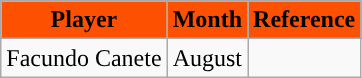<table class=wikitable>
<tr>
<th style="background:#FD5000; color:#000000;">Player</th>
<th style="background:#FD5000; color:#000000;">Month</th>
<th style="background:#FD5000; color:#000000;">Reference</th>
</tr>
<tr>
<td align=center> Facundo Canete</td>
<td>August</td>
<td></td>
</tr>
</table>
